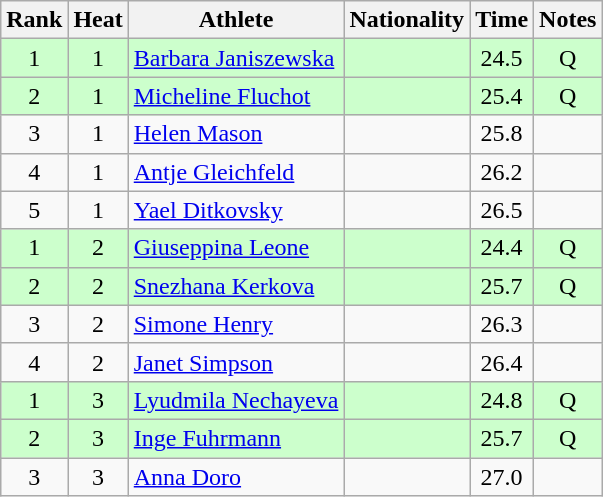<table class="wikitable sortable" style="text-align:center">
<tr>
<th>Rank</th>
<th>Heat</th>
<th>Athlete</th>
<th>Nationality</th>
<th>Time</th>
<th>Notes</th>
</tr>
<tr bgcolor=ccffcc>
<td>1</td>
<td>1</td>
<td align=left><a href='#'>Barbara Janiszewska</a></td>
<td align=left></td>
<td>24.5</td>
<td>Q</td>
</tr>
<tr bgcolor=ccffcc>
<td>2</td>
<td>1</td>
<td align=left><a href='#'>Micheline Fluchot</a></td>
<td align=left></td>
<td>25.4</td>
<td>Q</td>
</tr>
<tr>
<td>3</td>
<td>1</td>
<td align=left><a href='#'>Helen Mason</a></td>
<td align=left></td>
<td>25.8</td>
<td></td>
</tr>
<tr>
<td>4</td>
<td>1</td>
<td align=left><a href='#'>Antje Gleichfeld</a></td>
<td align=left></td>
<td>26.2</td>
<td></td>
</tr>
<tr>
<td>5</td>
<td>1</td>
<td align=left><a href='#'>Yael Ditkovsky</a></td>
<td align=left></td>
<td>26.5</td>
<td></td>
</tr>
<tr bgcolor=ccffcc>
<td>1</td>
<td>2</td>
<td align=left><a href='#'>Giuseppina Leone</a></td>
<td align=left></td>
<td>24.4</td>
<td>Q</td>
</tr>
<tr bgcolor=ccffcc>
<td>2</td>
<td>2</td>
<td align=left><a href='#'>Snezhana Kerkova</a></td>
<td align=left></td>
<td>25.7</td>
<td>Q</td>
</tr>
<tr>
<td>3</td>
<td>2</td>
<td align=left><a href='#'>Simone Henry</a></td>
<td align=left></td>
<td>26.3</td>
<td></td>
</tr>
<tr>
<td>4</td>
<td>2</td>
<td align=left><a href='#'>Janet Simpson</a></td>
<td align=left></td>
<td>26.4</td>
<td></td>
</tr>
<tr bgcolor=ccffcc>
<td>1</td>
<td>3</td>
<td align=left><a href='#'>Lyudmila Nechayeva</a></td>
<td align=left></td>
<td>24.8</td>
<td>Q</td>
</tr>
<tr bgcolor=ccffcc>
<td>2</td>
<td>3</td>
<td align=left><a href='#'>Inge Fuhrmann</a></td>
<td align=left></td>
<td>25.7</td>
<td>Q</td>
</tr>
<tr>
<td>3</td>
<td>3</td>
<td align=left><a href='#'>Anna Doro</a></td>
<td align=left></td>
<td>27.0</td>
<td></td>
</tr>
</table>
